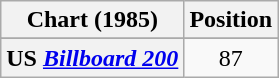<table class="wikitable plainrowheaders" style="text-align:center">
<tr>
<th scope="col">Chart (1985)</th>
<th scope="col">Position</th>
</tr>
<tr>
</tr>
<tr>
<th scope="row">US <em><a href='#'>Billboard 200</a></em></th>
<td>87</td>
</tr>
</table>
